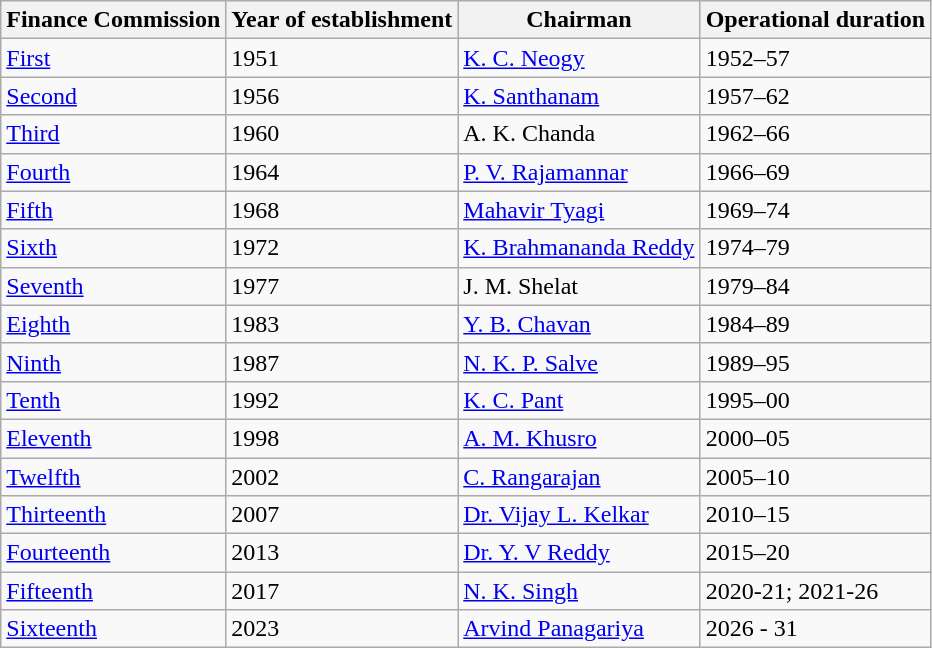<table class="wikitable">
<tr>
<th>Finance Commission</th>
<th>Year of establishment</th>
<th>Chairman</th>
<th>Operational duration</th>
</tr>
<tr>
<td><a href='#'>First</a></td>
<td>1951</td>
<td><a href='#'>K. C. Neogy</a></td>
<td>1952–57</td>
</tr>
<tr>
<td><a href='#'>Second</a></td>
<td>1956</td>
<td><a href='#'>K. Santhanam</a></td>
<td>1957–62</td>
</tr>
<tr>
<td><a href='#'>Third</a></td>
<td>1960</td>
<td>A. K. Chanda</td>
<td>1962–66</td>
</tr>
<tr>
<td><a href='#'>Fourth</a></td>
<td>1964</td>
<td><a href='#'>P. V. Rajamannar</a></td>
<td>1966–69</td>
</tr>
<tr>
<td><a href='#'>Fifth</a></td>
<td>1968</td>
<td><a href='#'>Mahavir Tyagi</a></td>
<td>1969–74</td>
</tr>
<tr>
<td><a href='#'>Sixth</a></td>
<td>1972</td>
<td><a href='#'>K. Brahmananda Reddy</a></td>
<td>1974–79</td>
</tr>
<tr>
<td><a href='#'>Seventh</a></td>
<td>1977</td>
<td>J. M. Shelat</td>
<td>1979–84</td>
</tr>
<tr>
<td><a href='#'>Eighth</a></td>
<td>1983</td>
<td><a href='#'>Y. B. Chavan</a></td>
<td>1984–89</td>
</tr>
<tr>
<td><a href='#'>Ninth</a></td>
<td>1987</td>
<td><a href='#'>N. K. P. Salve</a></td>
<td>1989–95</td>
</tr>
<tr>
<td><a href='#'>Tenth</a></td>
<td>1992</td>
<td><a href='#'>K. C. Pant</a></td>
<td>1995–00</td>
</tr>
<tr>
<td><a href='#'>Eleventh</a></td>
<td>1998</td>
<td><a href='#'>A. M. Khusro</a></td>
<td>2000–05</td>
</tr>
<tr>
<td><a href='#'>Twelfth</a></td>
<td>2002</td>
<td><a href='#'>C. Rangarajan</a></td>
<td>2005–10</td>
</tr>
<tr>
<td><a href='#'>Thirteenth</a></td>
<td>2007</td>
<td><a href='#'>Dr. Vijay L. Kelkar</a></td>
<td>2010–15</td>
</tr>
<tr>
<td><a href='#'>Fourteenth</a></td>
<td>2013</td>
<td><a href='#'>Dr. Y. V Reddy</a></td>
<td>2015–20</td>
</tr>
<tr>
<td><a href='#'>Fifteenth</a></td>
<td>2017</td>
<td><a href='#'>N. K. Singh</a></td>
<td>2020-21; 2021-26</td>
</tr>
<tr>
<td><a href='#'>Sixteenth</a></td>
<td>2023</td>
<td><a href='#'>Arvind Panagariya</a></td>
<td>2026 - 31</td>
</tr>
</table>
